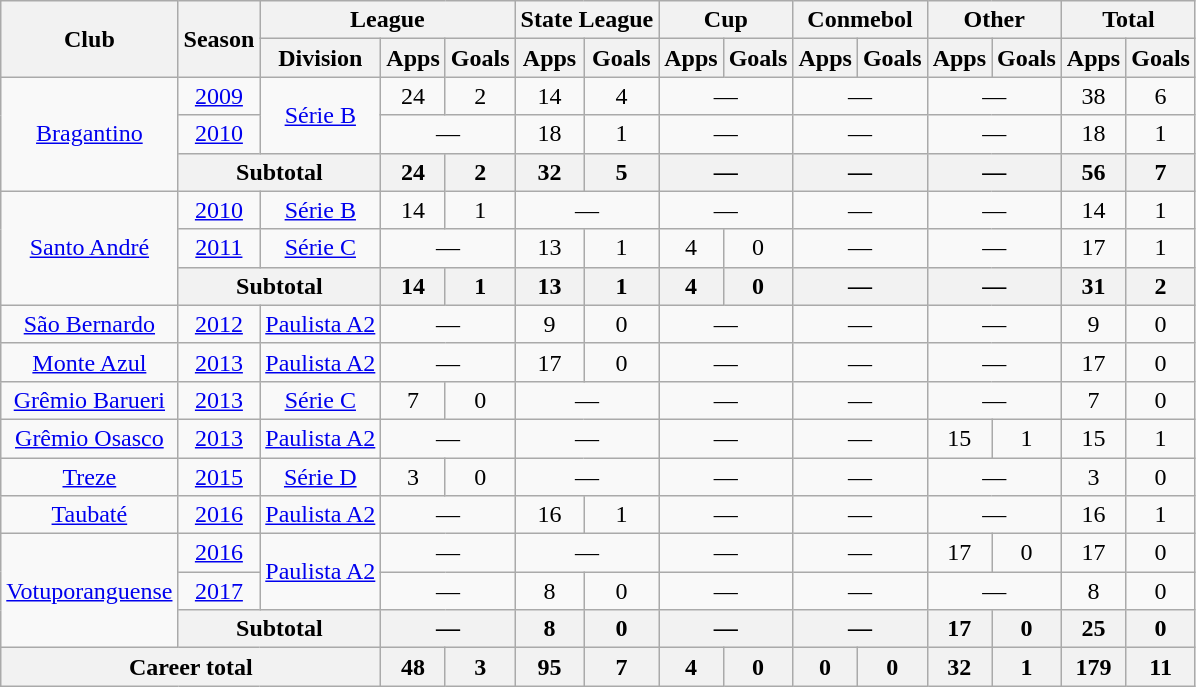<table class="wikitable" style="text-align: center;">
<tr>
<th rowspan="2">Club</th>
<th rowspan="2">Season</th>
<th colspan="3">League</th>
<th colspan="2">State League</th>
<th colspan="2">Cup</th>
<th colspan="2">Conmebol</th>
<th colspan="2">Other</th>
<th colspan="2">Total</th>
</tr>
<tr>
<th>Division</th>
<th>Apps</th>
<th>Goals</th>
<th>Apps</th>
<th>Goals</th>
<th>Apps</th>
<th>Goals</th>
<th>Apps</th>
<th>Goals</th>
<th>Apps</th>
<th>Goals</th>
<th>Apps</th>
<th>Goals</th>
</tr>
<tr>
<td rowspan=3 valign="center"><a href='#'>Bragantino</a></td>
<td><a href='#'>2009</a></td>
<td rowspan=2><a href='#'>Série B</a></td>
<td>24</td>
<td>2</td>
<td>14</td>
<td>4</td>
<td colspan="2">—</td>
<td colspan="2">—</td>
<td colspan="2">—</td>
<td>38</td>
<td>6</td>
</tr>
<tr>
<td><a href='#'>2010</a></td>
<td colspan="2">—</td>
<td>18</td>
<td>1</td>
<td colspan="2">—</td>
<td colspan="2">—</td>
<td colspan="2">—</td>
<td>18</td>
<td>1</td>
</tr>
<tr>
<th colspan="2"><strong>Subtotal</strong></th>
<th>24</th>
<th>2</th>
<th>32</th>
<th>5</th>
<th colspan="2">—</th>
<th colspan="2">—</th>
<th colspan="2">—</th>
<th>56</th>
<th>7</th>
</tr>
<tr>
<td rowspan=3 valign="center"><a href='#'>Santo André</a></td>
<td><a href='#'>2010</a></td>
<td><a href='#'>Série B</a></td>
<td>14</td>
<td>1</td>
<td colspan="2">—</td>
<td colspan="2">—</td>
<td colspan="2">—</td>
<td colspan="2">—</td>
<td>14</td>
<td>1</td>
</tr>
<tr>
<td><a href='#'>2011</a></td>
<td><a href='#'>Série C</a></td>
<td colspan="2">—</td>
<td>13</td>
<td>1</td>
<td>4</td>
<td>0</td>
<td colspan="2">—</td>
<td colspan="2">—</td>
<td>17</td>
<td>1</td>
</tr>
<tr>
<th colspan="2"><strong>Subtotal</strong></th>
<th>14</th>
<th>1</th>
<th>13</th>
<th>1</th>
<th>4</th>
<th>0</th>
<th colspan="2">—</th>
<th colspan="2">—</th>
<th>31</th>
<th>2</th>
</tr>
<tr>
<td valign="center"><a href='#'>São Bernardo</a></td>
<td><a href='#'>2012</a></td>
<td><a href='#'>Paulista A2</a></td>
<td colspan="2">—</td>
<td>9</td>
<td>0</td>
<td colspan="2">—</td>
<td colspan="2">—</td>
<td colspan="2">—</td>
<td>9</td>
<td>0</td>
</tr>
<tr>
<td valign="center"><a href='#'>Monte Azul</a></td>
<td><a href='#'>2013</a></td>
<td><a href='#'>Paulista A2</a></td>
<td colspan="2">—</td>
<td>17</td>
<td>0</td>
<td colspan="2">—</td>
<td colspan="2">—</td>
<td colspan="2">—</td>
<td>17</td>
<td>0</td>
</tr>
<tr>
<td valign="center"><a href='#'>Grêmio Barueri</a></td>
<td><a href='#'>2013</a></td>
<td><a href='#'>Série C</a></td>
<td>7</td>
<td>0</td>
<td colspan="2">—</td>
<td colspan="2">—</td>
<td colspan="2">—</td>
<td colspan="2">—</td>
<td>7</td>
<td>0</td>
</tr>
<tr>
<td valign="center"><a href='#'>Grêmio Osasco</a></td>
<td><a href='#'>2013</a></td>
<td><a href='#'>Paulista A2</a></td>
<td colspan="2">—</td>
<td colspan="2">—</td>
<td colspan="2">—</td>
<td colspan="2">—</td>
<td>15</td>
<td>1</td>
<td>15</td>
<td>1</td>
</tr>
<tr>
<td valign="center"><a href='#'>Treze</a></td>
<td><a href='#'>2015</a></td>
<td><a href='#'>Série D</a></td>
<td>3</td>
<td>0</td>
<td colspan="2">—</td>
<td colspan="2">—</td>
<td colspan="2">—</td>
<td colspan="2">—</td>
<td>3</td>
<td>0</td>
</tr>
<tr>
<td valign="center"><a href='#'>Taubaté</a></td>
<td><a href='#'>2016</a></td>
<td><a href='#'>Paulista A2</a></td>
<td colspan="2">—</td>
<td>16</td>
<td>1</td>
<td colspan="2">—</td>
<td colspan="2">—</td>
<td colspan="2">—</td>
<td>16</td>
<td>1</td>
</tr>
<tr>
<td rowspan=3 valign="center"><a href='#'>Votuporanguense</a></td>
<td><a href='#'>2016</a></td>
<td rowspan=2><a href='#'>Paulista A2</a></td>
<td colspan="2">—</td>
<td colspan="2">—</td>
<td colspan="2">—</td>
<td colspan="2">—</td>
<td>17</td>
<td>0</td>
<td>17</td>
<td>0</td>
</tr>
<tr>
<td><a href='#'>2017</a></td>
<td colspan="2">—</td>
<td>8</td>
<td>0</td>
<td colspan="2">—</td>
<td colspan="2">—</td>
<td colspan="2">—</td>
<td>8</td>
<td>0</td>
</tr>
<tr>
<th colspan="2"><strong>Subtotal</strong></th>
<th colspan="2">—</th>
<th>8</th>
<th>0</th>
<th colspan="2">—</th>
<th colspan="2">—</th>
<th>17</th>
<th>0</th>
<th>25</th>
<th>0</th>
</tr>
<tr>
<th colspan="3"><strong>Career total</strong></th>
<th>48</th>
<th>3</th>
<th>95</th>
<th>7</th>
<th>4</th>
<th>0</th>
<th>0</th>
<th>0</th>
<th>32</th>
<th>1</th>
<th>179</th>
<th>11</th>
</tr>
</table>
